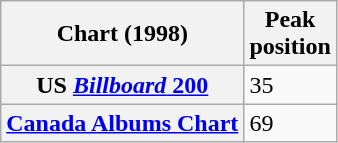<table class="wikitable plainrowheaders">
<tr>
<th>Chart (1998)</th>
<th>Peak<br>position</th>
</tr>
<tr>
<th scope="row">US <a href='#'><em>Billboard</em> 200</a></th>
<td>35</td>
</tr>
<tr>
<th scope="row"><a href='#'>Canada Albums Chart</a></th>
<td>69</td>
</tr>
</table>
